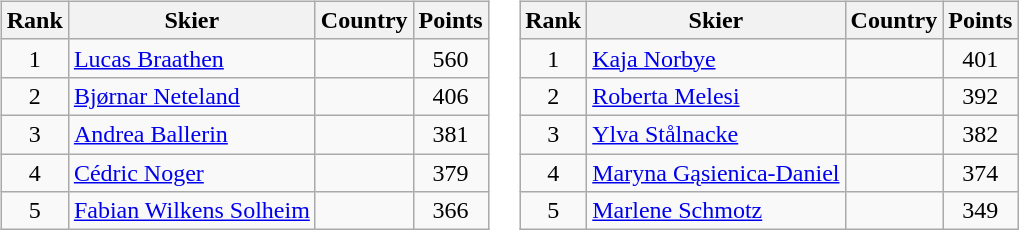<table>
<tr>
<td><br><table class="wikitable">
<tr class="backgroundcolor5">
<th>Rank</th>
<th>Skier</th>
<th>Country</th>
<th>Points</th>
</tr>
<tr>
<td style="text-align:center;">1</td>
<td><a href='#'>Lucas Braathen</a></td>
<td></td>
<td style="text-align:center;">560</td>
</tr>
<tr>
<td style="text-align:center;">2</td>
<td><a href='#'>Bjørnar Neteland</a></td>
<td></td>
<td style="text-align:center;">406</td>
</tr>
<tr>
<td style="text-align:center;">3</td>
<td><a href='#'>Andrea Ballerin</a></td>
<td></td>
<td style="text-align:center;">381</td>
</tr>
<tr>
<td style="text-align:center;">4</td>
<td><a href='#'>Cédric Noger</a></td>
<td></td>
<td style="text-align:center;">379</td>
</tr>
<tr>
<td style="text-align:center;">5</td>
<td><a href='#'>Fabian Wilkens Solheim</a></td>
<td></td>
<td style="text-align:center;">366</td>
</tr>
</table>
</td>
<td><br><table class="wikitable">
<tr class="backgroundcolor5">
<th>Rank</th>
<th>Skier</th>
<th>Country</th>
<th>Points</th>
</tr>
<tr>
<td style="text-align:center;">1</td>
<td><a href='#'>Kaja Norbye</a></td>
<td></td>
<td style="text-align:center;">401</td>
</tr>
<tr>
<td style="text-align:center;">2</td>
<td><a href='#'>Roberta Melesi</a></td>
<td></td>
<td style="text-align:center;">392</td>
</tr>
<tr>
<td style="text-align:center;">3</td>
<td><a href='#'>Ylva Stålnacke</a></td>
<td></td>
<td style="text-align:center;">382</td>
</tr>
<tr>
<td style="text-align:center;">4</td>
<td><a href='#'>Maryna Gąsienica-Daniel</a></td>
<td></td>
<td style="text-align:center;">374</td>
</tr>
<tr>
<td style="text-align:center;">5</td>
<td><a href='#'>Marlene Schmotz</a></td>
<td></td>
<td style="text-align:center;">349</td>
</tr>
</table>
</td>
</tr>
</table>
